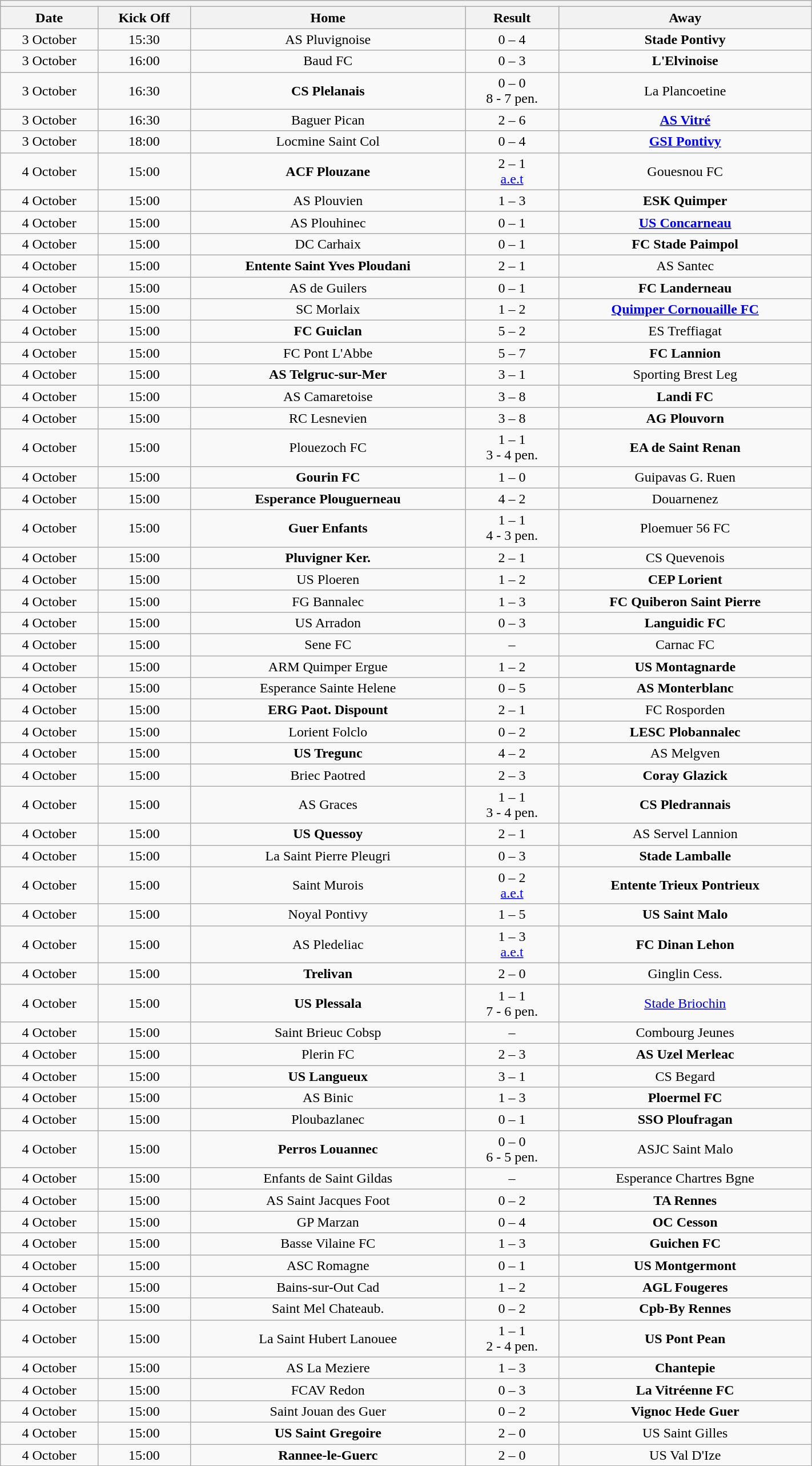<table class="wikitable collapsible collapsed" style="font-size: 100%; margin:0px;" width="75%">
<tr>
<th colspan="7" style="text-align:left;"></th>
</tr>
<tr>
<th><strong>Date</strong></th>
<th><strong>Kick Off</strong></th>
<th><strong>Home</strong></th>
<th><strong>Result</strong></th>
<th><strong>Away</strong></th>
</tr>
<tr>
<td align=center>3 October</td>
<td align=center>15:30</td>
<td align=center>AS Pluvignoise</td>
<td align=center>0 – 4</td>
<td align=center><strong>Stade Pontivy</strong></td>
</tr>
<tr>
<td align=center>3 October</td>
<td align=center>16:00</td>
<td align=center>Baud FC</td>
<td align=center>0 – 3</td>
<td align=center><strong>L'Elvinoise</strong></td>
</tr>
<tr>
<td align=center>3 October</td>
<td align=center>16:30</td>
<td align=center><strong>CS Plelanais</strong></td>
<td align=center>0 – 0 <br> 8 - 7 pen.</td>
<td align=center>La Plancoetine</td>
</tr>
<tr>
<td align=center>3 October</td>
<td align=center>16:30</td>
<td align=center>Baguer Pican</td>
<td align=center>2 – 6</td>
<td align=center><strong><a href='#'>AS Vitré</a></strong></td>
</tr>
<tr>
<td align=center>3 October</td>
<td align=center>18:00</td>
<td align=center>Locmine Saint Col</td>
<td align=center>0 – 4</td>
<td align=center><strong><a href='#'>GSI Pontivy</a></strong></td>
</tr>
<tr>
<td align=center>4 October</td>
<td align=center>15:00</td>
<td align=center><strong>ACF Plouzane</strong></td>
<td align=center>2 – 1 <br> <a href='#'>a.e.t</a></td>
<td align=center>Gouesnou FC</td>
</tr>
<tr>
<td align=center>4 October</td>
<td align=center>15:00</td>
<td align=center>AS Plouvien</td>
<td align=center>1 – 3</td>
<td align=center><strong>ESK Quimper</strong></td>
</tr>
<tr>
<td align=center>4 October</td>
<td align=center>15:00</td>
<td align=center>AS Plouhinec</td>
<td align=center>0 – 1</td>
<td align=center><strong><a href='#'>US Concarneau</a></strong></td>
</tr>
<tr>
<td align=center>4 October</td>
<td align=center>15:00</td>
<td align=center>DC Carhaix</td>
<td align=center>0 – 1</td>
<td align=center><strong>FC Stade Paimpol</strong></td>
</tr>
<tr>
<td align=center>4 October</td>
<td align=center>15:00</td>
<td align=center><strong>Entente Saint Yves Ploudani</strong></td>
<td align=center>2 – 1</td>
<td align=center>AS Santec</td>
</tr>
<tr>
<td align=center>4 October</td>
<td align=center>15:00</td>
<td align=center>AS de Guilers</td>
<td align=center>0 – 1</td>
<td align=center><strong>FC Landerneau</strong></td>
</tr>
<tr>
<td align=center>4 October</td>
<td align=center>15:00</td>
<td align=center>SC Morlaix</td>
<td align=center>1 – 2</td>
<td align=center><strong><a href='#'>Quimper Cornouaille FC</a></strong></td>
</tr>
<tr>
<td align=center>4 October</td>
<td align=center>15:00</td>
<td align=center><strong>FC Guiclan</strong></td>
<td align=center>5 – 2</td>
<td align=center>ES Treffiagat</td>
</tr>
<tr>
<td align=center>4 October</td>
<td align=center>15:00</td>
<td align=center>FC Pont L'Abbe</td>
<td align=center>5 – 7</td>
<td align=center><strong>FC Lannion</strong></td>
</tr>
<tr>
<td align=center>4 October</td>
<td align=center>15:00</td>
<td align=center><strong>AS Telgruc-sur-Mer</strong></td>
<td align=center>3 – 1</td>
<td align=center>Sporting Brest Leg</td>
</tr>
<tr>
<td align=center>4 October</td>
<td align=center>15:00</td>
<td align=center>AS Camaretoise</td>
<td align=center>3 – 8</td>
<td align=center><strong>Landi FC</strong></td>
</tr>
<tr>
<td align=center>4 October</td>
<td align=center>15:00</td>
<td align=center>RC Lesnevien</td>
<td align=center>3 – 8</td>
<td align=center><strong>AG Plouvorn</strong></td>
</tr>
<tr>
<td align=center>4 October</td>
<td align=center>15:00</td>
<td align=center>Plouezoch FC</td>
<td align=center>1 – 1 <br> 3 - 4 pen.</td>
<td align=center><strong>EA de Saint Renan</strong></td>
</tr>
<tr>
<td align=center>4 October</td>
<td align=center>15:00</td>
<td align=center><strong>Gourin FC</strong></td>
<td align=center>1 – 0</td>
<td align=center>Guipavas G. Ruen</td>
</tr>
<tr>
<td align=center>4 October</td>
<td align=center>15:00</td>
<td align=center><strong>Esperance Plouguerneau</strong></td>
<td align=center>4 – 2</td>
<td align=center>Douarnenez</td>
</tr>
<tr>
<td align=center>4 October</td>
<td align=center>15:00</td>
<td align=center><strong>Guer Enfants</strong></td>
<td align=center>1 – 1 <br> 4 - 3 pen.</td>
<td align=center>Ploemuer 56 FC</td>
</tr>
<tr>
<td align=center>4 October</td>
<td align=center>15:00</td>
<td align=center><strong>Pluvigner Ker.</strong></td>
<td align=center>2 – 1</td>
<td align=center>CS Quevenois</td>
</tr>
<tr>
<td align=center>4 October</td>
<td align=center>15:00</td>
<td align=center>US Ploeren</td>
<td align=center>1 – 2</td>
<td align=center><strong>CEP Lorient</strong></td>
</tr>
<tr>
<td align=center>4 October</td>
<td align=center>15:00</td>
<td align=center>FG Bannalec</td>
<td align=center>1 – 3</td>
<td align=center><strong>FC Quiberon Saint Pierre</strong></td>
</tr>
<tr>
<td align=center>4 October</td>
<td align=center>15:00</td>
<td align=center>US Arradon</td>
<td align=center>0 – 3</td>
<td align=center><strong>Languidic FC</strong></td>
</tr>
<tr>
<td align=center>4 October</td>
<td align=center>15:00</td>
<td align=center>Sene FC</td>
<td align=center>–</td>
<td align=center>Carnac FC</td>
</tr>
<tr>
<td align=center>4 October</td>
<td align=center>15:00</td>
<td align=center>ARM Quimper Ergue</td>
<td align=center>1 – 2</td>
<td align=center><strong>US Montagnarde</strong></td>
</tr>
<tr>
<td align=center>4 October</td>
<td align=center>15:00</td>
<td align=center>Esperance Sainte Helene</td>
<td align=center>0 – 5</td>
<td align=center><strong>AS Monterblanc</strong></td>
</tr>
<tr>
<td align=center>4 October</td>
<td align=center>15:00</td>
<td align=center><strong>ERG Paot. Dispount</strong></td>
<td align=center>2 – 1</td>
<td align=center>FC Rosporden</td>
</tr>
<tr>
<td align=center>4 October</td>
<td align=center>15:00</td>
<td align=center>Lorient Folclo</td>
<td align=center>0 – 2</td>
<td align=center><strong>LESC Plobannalec</strong></td>
</tr>
<tr>
<td align=center>4 October</td>
<td align=center>15:00</td>
<td align=center><strong>US Tregunc</strong></td>
<td align=center>4 – 2</td>
<td align=center>AS Melgven</td>
</tr>
<tr>
<td align=center>4 October</td>
<td align=center>15:00</td>
<td align=center>Briec Paotred</td>
<td align=center>2 – 3</td>
<td align=center><strong>Coray Glazick</strong></td>
</tr>
<tr>
<td align=center>4 October</td>
<td align=center>15:00</td>
<td align=center>AS Graces</td>
<td align=center>1 – 1 <br> 3 - 4 pen.</td>
<td align=center><strong>CS Pledrannais</strong></td>
</tr>
<tr>
<td align=center>4 October</td>
<td align=center>15:00</td>
<td align=center><strong>US Quessoy</strong></td>
<td align=center>2 – 1</td>
<td align=center>AS Servel Lannion</td>
</tr>
<tr>
<td align=center>4 October</td>
<td align=center>15:00</td>
<td align=center>La Saint Pierre Pleugri</td>
<td align=center>0 – 3</td>
<td align=center><strong>Stade Lamballe</strong></td>
</tr>
<tr>
<td align=center>4 October</td>
<td align=center>15:00</td>
<td align=center>Saint Murois</td>
<td align=center>0 – 2 <br> <a href='#'>a.e.t</a></td>
<td align=center><strong>Entente Trieux Pontrieux</strong></td>
</tr>
<tr>
<td align=center>4 October</td>
<td align=center>15:00</td>
<td align=center>Noyal Pontivy</td>
<td align=center>1 – 5</td>
<td align=center><strong>US Saint Malo</strong></td>
</tr>
<tr>
<td align=center>4 October</td>
<td align=center>15:00</td>
<td align=center>AS Pledeliac</td>
<td align=center>1 – 3 <br> <a href='#'>a.e.t</a></td>
<td align=center><strong>FC Dinan Lehon</strong></td>
</tr>
<tr>
<td align=center>4 October</td>
<td align=center>15:00</td>
<td align=center><strong>Trelivan</strong></td>
<td align=center>2 – 0</td>
<td align=center>Ginglin Cess.</td>
</tr>
<tr>
<td align=center>4 October</td>
<td align=center>15:00</td>
<td align=center><strong>US Plessala</strong></td>
<td align=center>1 – 1 <br> 7 - 6 pen.</td>
<td align=center><a href='#'>Stade Briochin</a></td>
</tr>
<tr>
<td align=center>4 October</td>
<td align=center>15:00</td>
<td align=center>Saint Brieuc Cobsp</td>
<td align=center>–</td>
<td align=center>Combourg Jeunes</td>
</tr>
<tr>
<td align=center>4 October</td>
<td align=center>15:00</td>
<td align=center>Plerin FC</td>
<td align=center>2 – 3</td>
<td align=center><strong>AS Uzel Merleac</strong></td>
</tr>
<tr>
<td align=center>4 October</td>
<td align=center>15:00</td>
<td align=center><strong>US Langueux</strong></td>
<td align=center>3 – 1</td>
<td align=center>CS Begard</td>
</tr>
<tr>
<td align=center>4 October</td>
<td align=center>15:00</td>
<td align=center>AS Binic</td>
<td align=center>1 – 3</td>
<td align=center><strong>Ploermel FC</strong></td>
</tr>
<tr>
<td align=center>4 October</td>
<td align=center>15:00</td>
<td align=center>Ploubazlanec</td>
<td align=center>0 – 1</td>
<td align=center><strong>SSO Ploufragan</strong></td>
</tr>
<tr>
<td align=center>4 October</td>
<td align=center>15:00</td>
<td align=center><strong>Perros Louannec</strong></td>
<td align=center>0 – 0 <br> 6 - 5 pen.</td>
<td align=center>ASJC Saint Malo</td>
</tr>
<tr>
<td align=center>4 October</td>
<td align=center>15:00</td>
<td align=center>Enfants de Saint Gildas</td>
<td align=center>–</td>
<td align=center>Esperance Chartres Bgne</td>
</tr>
<tr>
<td align=center>4 October</td>
<td align=center>15:00</td>
<td align=center>AS Saint Jacques Foot</td>
<td align=center>0 – 2</td>
<td align=center><strong>TA Rennes</strong></td>
</tr>
<tr>
<td align=center>4 October</td>
<td align=center>15:00</td>
<td align=center>GP Marzan</td>
<td align=center>0 – 4</td>
<td align=center><strong>OC Cesson</strong></td>
</tr>
<tr>
<td align=center>4 October</td>
<td align=center>15:00</td>
<td align=center>Basse Vilaine FC</td>
<td align=center>1 – 3</td>
<td align=center><strong>Guichen FC</strong></td>
</tr>
<tr>
<td align=center>4 October</td>
<td align=center>15:00</td>
<td align=center>ASC Romagne</td>
<td align=center>0 – 1</td>
<td align=center><strong>US Montgermont</strong></td>
</tr>
<tr>
<td align=center>4 October</td>
<td align=center>15:00</td>
<td align=center>Bains-sur-Out Cad</td>
<td align=center>1 – 2</td>
<td align=center><strong>AGL Fougeres</strong></td>
</tr>
<tr>
<td align=center>4 October</td>
<td align=center>15:00</td>
<td align=center>Saint Mel Chateaub.</td>
<td align=center>0 – 2</td>
<td align=center><strong>Cpb-By Rennes</strong></td>
</tr>
<tr>
<td align=center>4 October</td>
<td align=center>15:00</td>
<td align=center>La Saint Hubert Lanouee</td>
<td align=center>1 – 1 <br> 2 - 4 pen.</td>
<td align=center><strong>US Pont Pean</strong></td>
</tr>
<tr>
<td align=center>4 October</td>
<td align=center>15:00</td>
<td align=center>AS La Meziere</td>
<td align=center>1 – 3</td>
<td align=center><strong>Chantepie</strong></td>
</tr>
<tr>
<td align=center>4 October</td>
<td align=center>15:00</td>
<td align=center>FCAV Redon</td>
<td align=center>0 – 3</td>
<td align=center><strong>La Vitréenne FC</strong></td>
</tr>
<tr>
<td align=center>4 October</td>
<td align=center>15:00</td>
<td align=center>Saint Jouan des Guer</td>
<td align=center>0 – 2</td>
<td align=center><strong>Vignoc Hede Guer</strong></td>
</tr>
<tr>
<td align=center>4 October</td>
<td align=center>15:00</td>
<td align=center><strong>US Saint Gregoire</strong></td>
<td align=center>2 – 0</td>
<td align=center>US Saint Gilles</td>
</tr>
<tr>
<td align=center>4 October</td>
<td align=center>15:00</td>
<td align=center><strong>Rannee-le-Guerc</strong></td>
<td align=center>2 – 0</td>
<td align=center>US Val D'Ize</td>
</tr>
</table>
